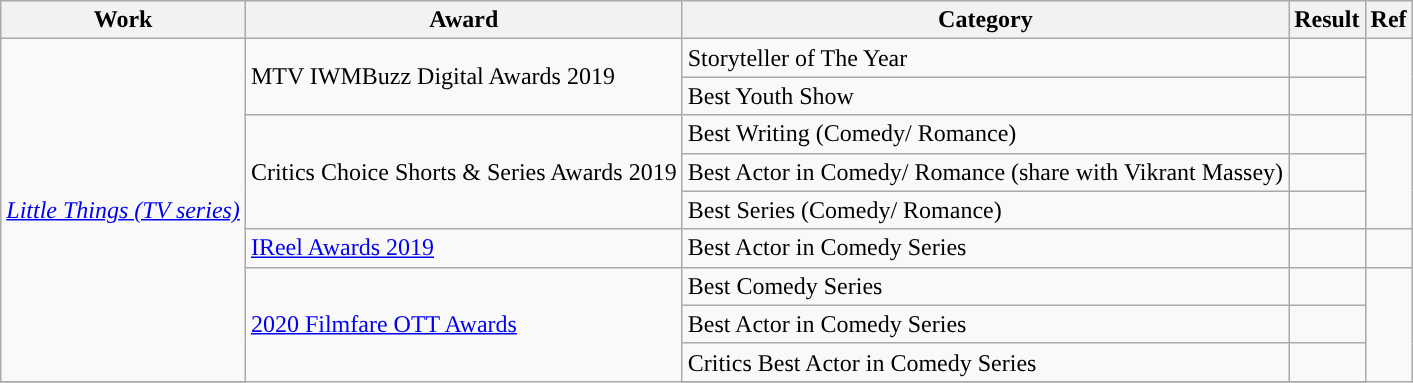<table class="wikitable">
<tr>
<th>Work</th>
<th>Award</th>
<th>Category</th>
<th>Result</th>
<th>Ref</th>
</tr>
<tr>
<td rowspan=9><em><a href='#'>Little Things (TV series)</a></em></td>
<td rowspan=2>MTV IWMBuzz Digital Awards 2019</td>
<td>Storyteller of The Year</td>
<td></td>
<td rowspan=2></td>
</tr>
<tr>
<td>Best Youth Show</td>
<td></td>
</tr>
<tr>
<td rowspan=3>Critics Choice Shorts & Series Awards 2019</td>
<td>Best Writing (Comedy/ Romance)</td>
<td></td>
<td rowspan=3></td>
</tr>
<tr>
<td>Best Actor in Comedy/ Romance (share with Vikrant Massey)</td>
<td></td>
</tr>
<tr>
<td>Best Series (Comedy/ Romance)</td>
<td></td>
</tr>
<tr>
<td><a href='#'>IReel Awards 2019</a></td>
<td>Best Actor in Comedy Series</td>
<td></td>
<td></td>
</tr>
<tr>
<td rowspan=4><a href='#'>2020 Filmfare OTT Awards</a></td>
<td>Best Comedy Series</td>
<td></td>
<td rowspan=4></td>
</tr>
<tr>
<td>Best Actor in Comedy Series</td>
<td></td>
</tr>
<tr>
<td>Critics Best Actor in Comedy Series</td>
<td></td>
</tr>
<tr>
</tr>
</table>
